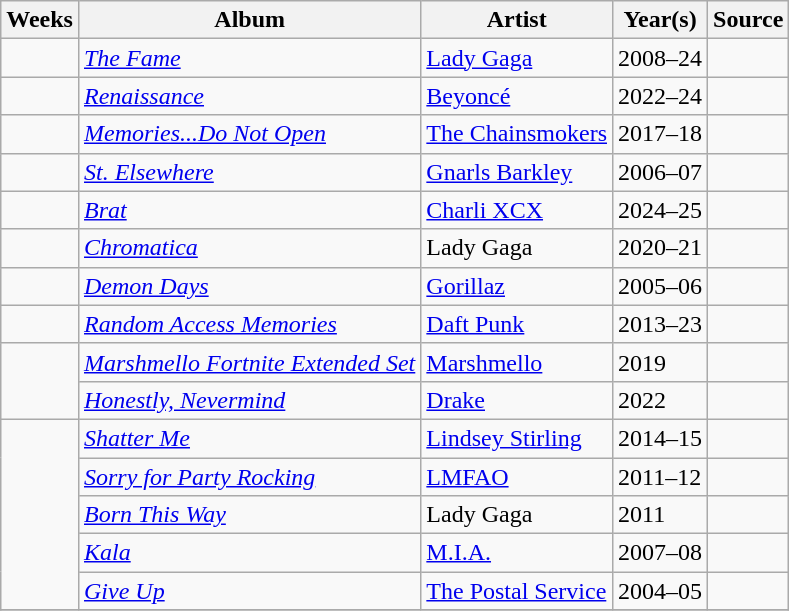<table class="wikitable">
<tr>
<th>Weeks</th>
<th>Album</th>
<th>Artist</th>
<th>Year(s)</th>
<th>Source</th>
</tr>
<tr>
<td></td>
<td><em><a href='#'>The Fame</a></em></td>
<td><a href='#'>Lady Gaga</a></td>
<td>2008–24</td>
<td align="center"></td>
</tr>
<tr>
<td></td>
<td><em><a href='#'>Renaissance</a></em></td>
<td><a href='#'>Beyoncé</a></td>
<td>2022–24</td>
<td align="center"></td>
</tr>
<tr>
<td></td>
<td><em><a href='#'>Memories...Do Not Open</a></em></td>
<td><a href='#'>The Chainsmokers</a></td>
<td>2017–18</td>
<td align="center"></td>
</tr>
<tr>
<td></td>
<td><em><a href='#'>St. Elsewhere</a></em></td>
<td><a href='#'>Gnarls Barkley</a></td>
<td>2006–07</td>
<td align="center"></td>
</tr>
<tr>
<td></td>
<td><em><a href='#'>Brat</a></em></td>
<td><a href='#'>Charli XCX</a></td>
<td>2024–25</td>
<td align="center"></td>
</tr>
<tr>
<td></td>
<td><em><a href='#'>Chromatica</a></em></td>
<td>Lady Gaga</td>
<td>2020–21</td>
<td align="center"></td>
</tr>
<tr>
<td></td>
<td><em><a href='#'>Demon Days</a></em></td>
<td><a href='#'>Gorillaz</a></td>
<td>2005–06</td>
<td align="center"></td>
</tr>
<tr>
<td></td>
<td><em><a href='#'>Random Access Memories</a></em></td>
<td><a href='#'>Daft Punk</a></td>
<td>2013–23</td>
<td align="center"></td>
</tr>
<tr>
<td rowspan="2"></td>
<td><em><a href='#'>Marshmello Fortnite Extended Set</a></em></td>
<td><a href='#'>Marshmello</a></td>
<td>2019</td>
<td align="center"></td>
</tr>
<tr>
<td><em><a href='#'>Honestly, Nevermind</a></em></td>
<td><a href='#'>Drake</a></td>
<td>2022</td>
<td align="center"></td>
</tr>
<tr>
<td rowspan="5"></td>
<td><em><a href='#'>Shatter Me</a></em></td>
<td><a href='#'>Lindsey Stirling</a></td>
<td>2014–15</td>
<td align="center"></td>
</tr>
<tr>
<td><em><a href='#'>Sorry for Party Rocking</a></em></td>
<td><a href='#'>LMFAO</a></td>
<td>2011–12</td>
<td align="center"></td>
</tr>
<tr>
<td><em><a href='#'>Born This Way</a></em></td>
<td>Lady Gaga</td>
<td>2011</td>
<td align="center"></td>
</tr>
<tr>
<td><em><a href='#'>Kala</a></em></td>
<td><a href='#'>M.I.A.</a></td>
<td>2007–08</td>
<td align="center"></td>
</tr>
<tr>
<td><em><a href='#'>Give Up</a></em></td>
<td><a href='#'>The Postal Service</a></td>
<td>2004–05</td>
<td></td>
</tr>
<tr>
</tr>
</table>
